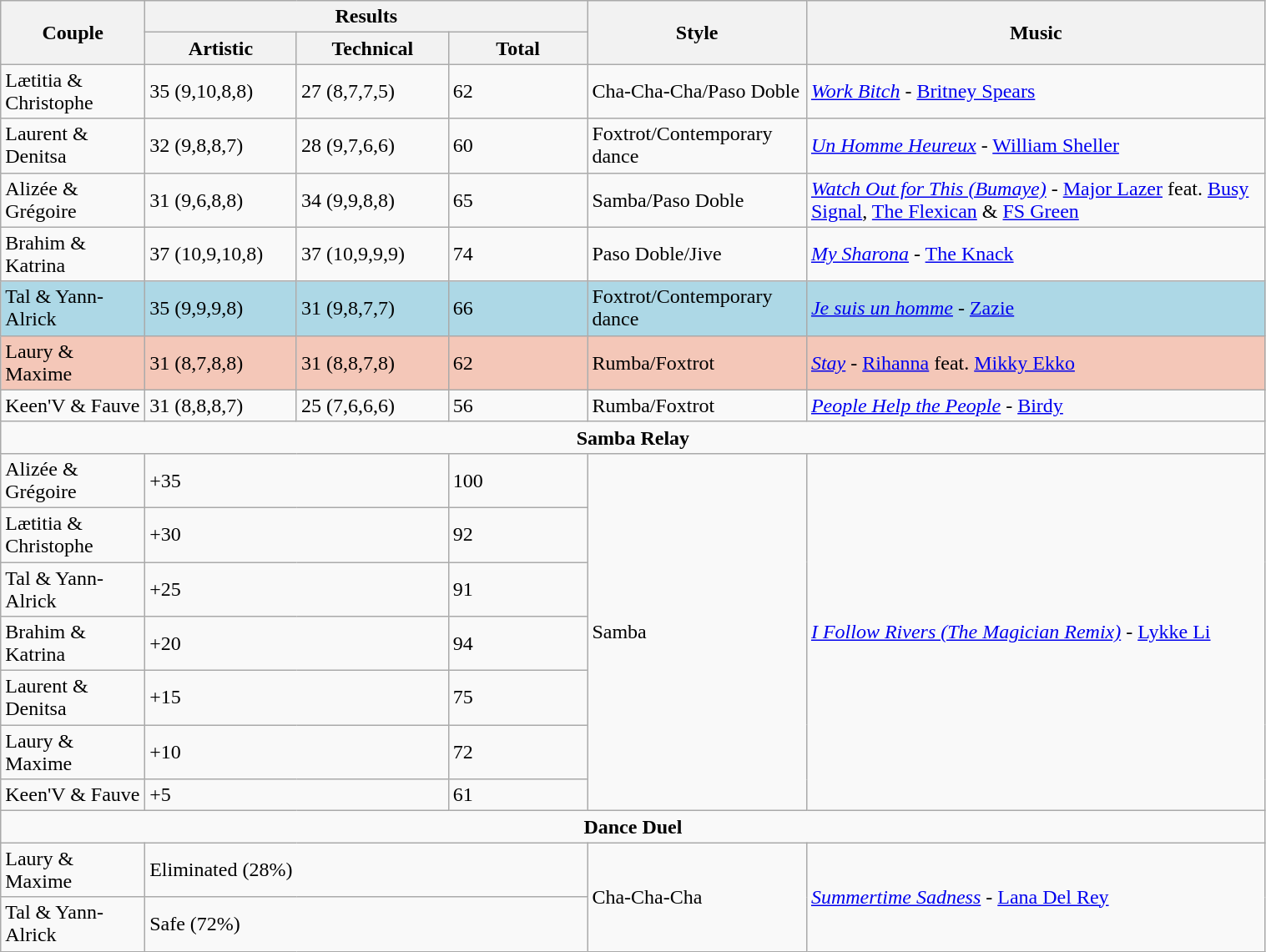<table class="wikitable" style="width:80%;">
<tr>
<th rowspan="2">Couple</th>
<th colspan=3>Results</th>
<th rowspan="2">Style</th>
<th rowspan="2">Music</th>
</tr>
<tr>
<th style="width:12%;">Artistic</th>
<th style="width:12%;">Technical</th>
<th style="width:11%;">Total</th>
</tr>
<tr>
<td>Lætitia & Christophe</td>
<td>35 (9,10,8,8)</td>
<td>27 (8,7,7,5)</td>
<td>62</td>
<td>Cha-Cha-Cha/Paso Doble</td>
<td><em><a href='#'>Work Bitch</a></em> - <a href='#'>Britney Spears</a></td>
</tr>
<tr>
<td>Laurent & Denitsa</td>
<td>32 (9,8,8,7)</td>
<td>28 (9,7,6,6)</td>
<td>60</td>
<td>Foxtrot/Contemporary dance</td>
<td><em><a href='#'>Un Homme Heureux</a></em> - <a href='#'>William Sheller</a></td>
</tr>
<tr>
<td>Alizée & Grégoire</td>
<td>31 (9,6,8,8)</td>
<td>34 (9,9,8,8)</td>
<td>65</td>
<td>Samba/Paso Doble</td>
<td><em><a href='#'>Watch Out for This (Bumaye)</a></em> - <a href='#'>Major Lazer</a> feat. <a href='#'>Busy Signal</a>, <a href='#'>The Flexican</a> & <a href='#'>FS Green</a></td>
</tr>
<tr>
<td>Brahim & Katrina</td>
<td>37 (10,9,10,8)</td>
<td>37 (10,9,9,9)</td>
<td>74</td>
<td>Paso Doble/Jive</td>
<td><em><a href='#'>My Sharona</a></em> - <a href='#'>The Knack</a></td>
</tr>
<tr style="background:lightblue">
<td>Tal & Yann-Alrick</td>
<td>35 (9,9,9,8)</td>
<td>31 (9,8,7,7)</td>
<td>66</td>
<td>Foxtrot/Contemporary dance</td>
<td><em><a href='#'>Je suis un homme</a></em> - <a href='#'>Zazie</a></td>
</tr>
<tr style="background:#f4c7b8;">
<td>Laury & Maxime</td>
<td>31 (8,7,8,8)</td>
<td>31 (8,8,7,8)</td>
<td>62</td>
<td>Rumba/Foxtrot</td>
<td><em><a href='#'>Stay</a></em> - <a href='#'>Rihanna</a> feat. <a href='#'>Mikky Ekko</a></td>
</tr>
<tr>
<td>Keen'V & Fauve</td>
<td>31 (8,8,8,7)</td>
<td>25 (7,6,6,6)</td>
<td>56</td>
<td>Rumba/Foxtrot</td>
<td><em><a href='#'>People Help the People</a></em> - <a href='#'>Birdy</a></td>
</tr>
<tr>
<td colspan=6  style="text-align:center;"><strong>Samba Relay</strong></td>
</tr>
<tr>
<td>Alizée & Grégoire</td>
<td colspan=2>+35</td>
<td>100</td>
<td rowspan=7>Samba</td>
<td rowspan=7><em><a href='#'>I Follow Rivers (The Magician Remix)</a></em> - <a href='#'>Lykke Li</a></td>
</tr>
<tr>
<td>Lætitia & Christophe</td>
<td colspan=2>+30</td>
<td>92</td>
</tr>
<tr>
<td>Tal & Yann-Alrick</td>
<td colspan=2>+25</td>
<td>91</td>
</tr>
<tr>
<td>Brahim & Katrina</td>
<td colspan=2>+20</td>
<td>94</td>
</tr>
<tr>
<td>Laurent & Denitsa</td>
<td colspan=2>+15</td>
<td>75</td>
</tr>
<tr>
<td>Laury & Maxime</td>
<td colspan=2>+10</td>
<td>72</td>
</tr>
<tr>
<td>Keen'V & Fauve</td>
<td colspan=2>+5</td>
<td>61</td>
</tr>
<tr>
<td colspan=6  style="text-align:center;"><strong>Dance Duel</strong></td>
</tr>
<tr>
<td>Laury & Maxime</td>
<td colspan=3>Eliminated (28%)</td>
<td rowspan=2>Cha-Cha-Cha</td>
<td rowspan=2><em><a href='#'>Summertime Sadness</a></em> - <a href='#'>Lana Del Rey</a></td>
</tr>
<tr>
<td>Tal & Yann-Alrick</td>
<td colspan=3>Safe (72%)</td>
</tr>
</table>
